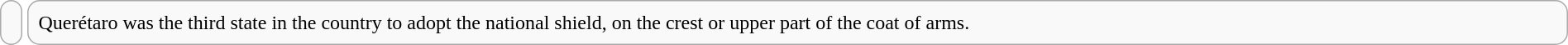<table style="border-spacing:4px; margin:1em -4px 3px;">
<tr>
<td style="border:1px solid #aaa; vertical-align:middle; color:#000; padding:5px 8px; border-radius:10px; background:#f9f9f9;"></td>
<td style="width:100%; border:1px solid #aaa; background:#f9f9f9; vertical-align:middle; padding:8px; border-radius:10px;">Querétaro was the third state in the country to adopt the national shield, on the crest or upper part of the coat of arms.</td>
</tr>
</table>
